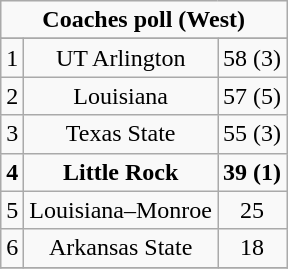<table class="wikitable">
<tr align="center">
<td align="center" Colspan="3"><strong>Coaches poll (West)</strong></td>
</tr>
<tr align="center">
</tr>
<tr align="center">
<td>1</td>
<td>UT Arlington</td>
<td>58 (3)</td>
</tr>
<tr align="center">
<td>2</td>
<td>Louisiana</td>
<td>57 (5)</td>
</tr>
<tr align="center">
<td>3</td>
<td>Texas State</td>
<td>55 (3)</td>
</tr>
<tr align="center">
<td><strong>4</strong></td>
<td><strong>Little Rock</strong></td>
<td><strong>39 (1)</strong></td>
</tr>
<tr align="center">
<td>5</td>
<td>Louisiana–Monroe</td>
<td>25</td>
</tr>
<tr align="center">
<td>6</td>
<td>Arkansas State</td>
<td>18</td>
</tr>
<tr align="center">
</tr>
</table>
